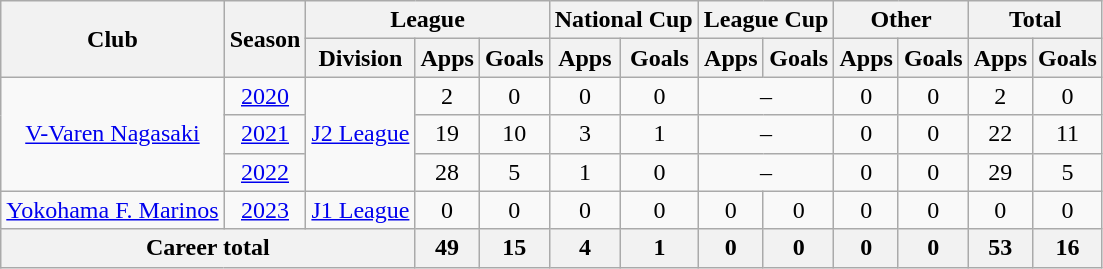<table class="wikitable" style="text-align: center">
<tr>
<th rowspan="2">Club</th>
<th rowspan="2">Season</th>
<th colspan="3">League</th>
<th colspan="2">National Cup</th>
<th colspan="2">League Cup</th>
<th colspan="2">Other</th>
<th colspan="2">Total</th>
</tr>
<tr>
<th>Division</th>
<th>Apps</th>
<th>Goals</th>
<th>Apps</th>
<th>Goals</th>
<th>Apps</th>
<th>Goals</th>
<th>Apps</th>
<th>Goals</th>
<th>Apps</th>
<th>Goals</th>
</tr>
<tr>
<td rowspan="3"><a href='#'>V-Varen Nagasaki</a></td>
<td><a href='#'>2020</a></td>
<td rowspan="3"><a href='#'>J2 League</a></td>
<td>2</td>
<td>0</td>
<td>0</td>
<td>0</td>
<td colspan="2">–</td>
<td>0</td>
<td>0</td>
<td>2</td>
<td>0</td>
</tr>
<tr>
<td><a href='#'>2021</a></td>
<td>19</td>
<td>10</td>
<td>3</td>
<td>1</td>
<td colspan="2">–</td>
<td>0</td>
<td>0</td>
<td>22</td>
<td>11</td>
</tr>
<tr>
<td><a href='#'>2022</a></td>
<td>28</td>
<td>5</td>
<td>1</td>
<td>0</td>
<td colspan="2">–</td>
<td>0</td>
<td>0</td>
<td>29</td>
<td>5</td>
</tr>
<tr>
<td><a href='#'>Yokohama F. Marinos</a></td>
<td><a href='#'>2023</a></td>
<td><a href='#'>J1 League</a></td>
<td>0</td>
<td>0</td>
<td>0</td>
<td>0</td>
<td>0</td>
<td>0</td>
<td>0</td>
<td>0</td>
<td>0</td>
<td>0</td>
</tr>
<tr>
<th colspan="3">Career total</th>
<th>49</th>
<th>15</th>
<th>4</th>
<th>1</th>
<th>0</th>
<th>0</th>
<th>0</th>
<th>0</th>
<th>53</th>
<th>16</th>
</tr>
</table>
